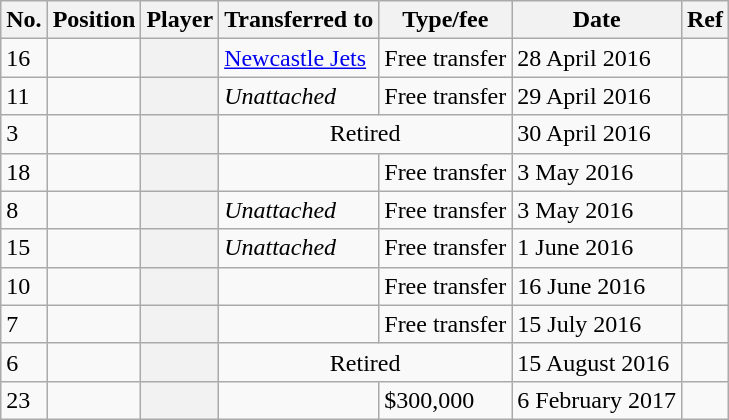<table class="wikitable plainrowheaders sortable" style="text-align:center; text-align:left">
<tr>
<th scope="col">No.</th>
<th scope="col">Position</th>
<th scope="col">Player</th>
<th scope="col">Transferred to</th>
<th scope="col">Type/fee</th>
<th scope="col">Date</th>
<th scope="col" class="unsortable">Ref</th>
</tr>
<tr>
<td>16</td>
<td></td>
<th scope="row"></th>
<td><a href='#'>Newcastle Jets</a></td>
<td>Free transfer</td>
<td>28 April 2016</td>
<td></td>
</tr>
<tr>
<td>11</td>
<td></td>
<th scope="row"></th>
<td><em>Unattached</em></td>
<td>Free transfer</td>
<td>29 April 2016</td>
<td></td>
</tr>
<tr>
<td>3</td>
<td></td>
<th scope="row"></th>
<td colspan="2" align=center>Retired</td>
<td>30 April 2016</td>
<td></td>
</tr>
<tr>
<td>18</td>
<td></td>
<th scope="row"></th>
<td></td>
<td>Free transfer</td>
<td>3 May 2016</td>
<td></td>
</tr>
<tr>
<td>8</td>
<td></td>
<th scope="row"></th>
<td><em>Unattached</em></td>
<td>Free transfer</td>
<td>3 May 2016</td>
<td></td>
</tr>
<tr>
<td>15</td>
<td></td>
<th scope="row"></th>
<td><em>Unattached</em></td>
<td>Free transfer</td>
<td>1 June 2016</td>
<td></td>
</tr>
<tr>
<td>10</td>
<td></td>
<th scope="row"></th>
<td></td>
<td>Free transfer</td>
<td>16 June 2016</td>
<td></td>
</tr>
<tr>
<td>7</td>
<td></td>
<th scope="row"></th>
<td></td>
<td>Free transfer</td>
<td>15 July 2016</td>
<td></td>
</tr>
<tr>
<td>6</td>
<td></td>
<th scope="row"></th>
<td colspan="2" align=center>Retired</td>
<td>15 August 2016</td>
<td></td>
</tr>
<tr>
<td>23</td>
<td></td>
<th scope="row"></th>
<td></td>
<td>$300,000</td>
<td>6 February 2017</td>
<td></td>
</tr>
</table>
